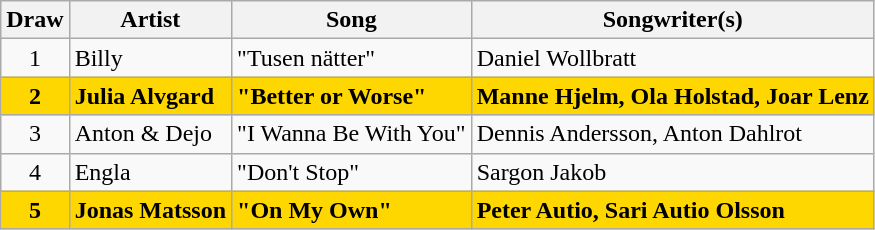<table class="wikitable">
<tr>
<th>Draw</th>
<th>Artist</th>
<th>Song</th>
<th>Songwriter(s)</th>
</tr>
<tr>
<td align="center">1</td>
<td>Billy</td>
<td>"Tusen nätter"</td>
<td>Daniel Wollbratt</td>
</tr>
<tr style="font-weight:bold;background:gold;">
<td align="center">2</td>
<td><strong>Julia Alvgard</strong></td>
<td><strong>"Better or Worse"</strong></td>
<td><strong>Manne Hjelm, Ola Holstad, Joar Lenz</strong></td>
</tr>
<tr>
<td align="center">3</td>
<td>Anton & Dejo</td>
<td>"I Wanna Be With You"</td>
<td>Dennis Andersson, Anton Dahlrot</td>
</tr>
<tr>
<td align="center">4</td>
<td>Engla</td>
<td>"Don't Stop"</td>
<td>Sargon Jakob</td>
</tr>
<tr style="font-weight:bold;background:gold;">
<td align="center">5</td>
<td><strong>Jonas Matsson</strong></td>
<td><strong>"On My Own"</strong></td>
<td><strong>Peter Autio, Sari Autio Olsson</strong></td>
</tr>
</table>
